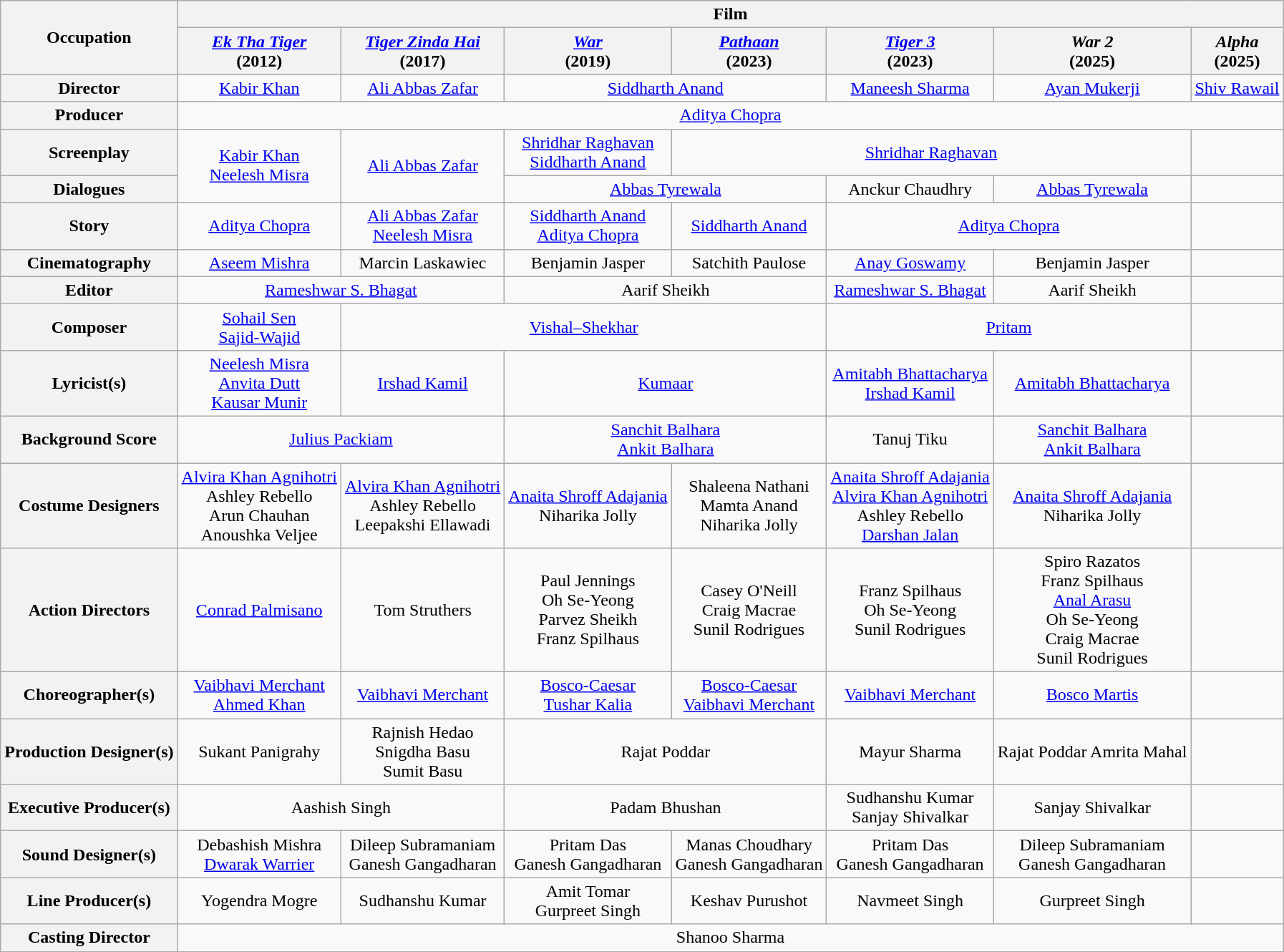<table class="wikitable" style="text-align:center;">
<tr>
<th rowspan="2">Occupation</th>
<th colspan="7">Film</th>
</tr>
<tr>
<th><em><a href='#'>Ek Tha Tiger</a></em> <br>(2012)</th>
<th><em><a href='#'>Tiger Zinda Hai</a></em> <br>(2017)</th>
<th><em><a href='#'>War</a></em><br>(2019)</th>
<th><em><a href='#'>Pathaan</a></em><br>(2023)</th>
<th><em><a href='#'>Tiger 3</a></em><br>(2023)</th>
<th><em>War 2</em><br>(2025)</th>
<th><em>Alpha</em><br>(2025)</th>
</tr>
<tr>
<th>Director</th>
<td><a href='#'>Kabir Khan</a></td>
<td><a href='#'>Ali Abbas Zafar</a></td>
<td colspan=2><a href='#'>Siddharth Anand</a></td>
<td><a href='#'>Maneesh Sharma</a></td>
<td><a href='#'>Ayan Mukerji</a></td>
<td><a href='#'>Shiv Rawail</a></td>
</tr>
<tr>
<th>Producer</th>
<td colspan="7"><a href='#'>Aditya Chopra</a></td>
</tr>
<tr>
<th>Screenplay</th>
<td rowspan="2"><a href='#'>Kabir Khan</a> <br> <a href='#'>Neelesh Misra</a></td>
<td rowspan="2"><a href='#'>Ali Abbas Zafar</a></td>
<td><a href='#'>Shridhar Raghavan</a> <br> <a href='#'>Siddharth Anand</a></td>
<td colspan="3"><a href='#'>Shridhar Raghavan</a></td>
<td></td>
</tr>
<tr>
<th>Dialogues</th>
<td colspan="2"><a href='#'>Abbas Tyrewala</a></td>
<td>Anckur Chaudhry</td>
<td><a href='#'>Abbas Tyrewala</a></td>
<td></td>
</tr>
<tr>
<th>Story</th>
<td><a href='#'>Aditya Chopra</a></td>
<td><a href='#'>Ali Abbas Zafar</a> <br> <a href='#'>Neelesh Misra</a></td>
<td><a href='#'>Siddharth Anand</a> <br> <a href='#'>Aditya Chopra</a></td>
<td><a href='#'>Siddharth Anand</a></td>
<td colspan=2><a href='#'>Aditya Chopra</a></td>
<td></td>
</tr>
<tr>
<th>Cinematography</th>
<td><a href='#'>Aseem Mishra</a></td>
<td>Marcin Laskawiec</td>
<td>Benjamin Jasper</td>
<td>Satchith Paulose</td>
<td><a href='#'>Anay Goswamy</a></td>
<td>Benjamin Jasper</td>
<td></td>
</tr>
<tr>
<th>Editor</th>
<td colspan="2"><a href='#'>Rameshwar S. Bhagat</a></td>
<td colspan="2">Aarif Sheikh</td>
<td><a href='#'>Rameshwar S. Bhagat</a></td>
<td>Aarif Sheikh</td>
<td></td>
</tr>
<tr>
<th>Composer</th>
<td><a href='#'>Sohail Sen</a> <br> <a href='#'>Sajid-Wajid</a></td>
<td colspan=3><a href='#'>Vishal–Shekhar</a></td>
<td colspan=2><a href='#'>Pritam</a></td>
<td></td>
</tr>
<tr>
<th>Lyricist(s)</th>
<td><a href='#'>Neelesh Misra</a><br><a href='#'>Anvita Dutt</a><br><a href='#'>Kausar Munir</a></td>
<td><a href='#'>Irshad Kamil</a></td>
<td colspan="2"><a href='#'>Kumaar</a></td>
<td><a href='#'>Amitabh Bhattacharya</a><br><a href='#'>Irshad Kamil</a></td>
<td><a href='#'>Amitabh Bhattacharya</a></td>
<td></td>
</tr>
<tr>
<th>Background Score</th>
<td colspan="2"><a href='#'>Julius Packiam</a></td>
<td colspan="2"><a href='#'>Sanchit Balhara</a><br><a href='#'>Ankit Balhara</a></td>
<td>Tanuj Tiku</td>
<td><a href='#'>Sanchit Balhara</a><br><a href='#'>Ankit Balhara</a></td>
<td></td>
</tr>
<tr>
<th>Costume Designers</th>
<td><a href='#'>Alvira Khan Agnihotri</a><br>Ashley Rebello<br>Arun Chauhan<br> Anoushka Veljee</td>
<td><a href='#'>Alvira Khan Agnihotri</a><br>Ashley Rebello<br>Leepakshi Ellawadi</td>
<td><a href='#'>Anaita Shroff Adajania</a><br>Niharika Jolly</td>
<td>Shaleena Nathani<br>Mamta Anand<br>Niharika Jolly</td>
<td><a href='#'>Anaita Shroff Adajania</a><br><a href='#'>Alvira Khan Agnihotri</a><br>Ashley Rebello<br> <a href='#'>Darshan Jalan</a></td>
<td><a href='#'>Anaita Shroff Adajania</a><br>Niharika Jolly</td>
<td></td>
</tr>
<tr>
<th>Action Directors</th>
<td><a href='#'>Conrad Palmisano</a></td>
<td>Tom Struthers</td>
<td>Paul Jennings<br>Oh Se-Yeong<br>Parvez Sheikh<br>Franz Spilhaus</td>
<td>Casey O'Neill<br>Craig Macrae<br>Sunil Rodrigues</td>
<td>Franz Spilhaus<br>Oh Se-Yeong<br>Sunil Rodrigues</td>
<td>Spiro Razatos<br>Franz Spilhaus<br><a href='#'>Anal Arasu</a><br>Oh Se-Yeong<br>Craig Macrae<br>Sunil Rodrigues</td>
<td></td>
</tr>
<tr>
<th>Choreographer(s)</th>
<td><a href='#'>Vaibhavi Merchant</a><br><a href='#'>Ahmed Khan</a></td>
<td><a href='#'>Vaibhavi Merchant</a></td>
<td><a href='#'>Bosco-Caesar</a><br><a href='#'>Tushar Kalia</a></td>
<td><a href='#'>Bosco-Caesar</a><br><a href='#'>Vaibhavi Merchant</a></td>
<td><a href='#'>Vaibhavi Merchant</a></td>
<td><a href='#'>Bosco Martis</a></td>
<td></td>
</tr>
<tr>
<th>Production Designer(s)</th>
<td>Sukant Panigrahy</td>
<td>Rajnish Hedao<br>Snigdha Basu<br>Sumit Basu</td>
<td colspan="2">Rajat Poddar</td>
<td>Mayur Sharma</td>
<td>Rajat Poddar Amrita Mahal</td>
<td></td>
</tr>
<tr>
<th>Executive Producer(s)</th>
<td colspan="2">Aashish Singh</td>
<td colspan="2">Padam Bhushan</td>
<td>Sudhanshu Kumar<br>Sanjay Shivalkar</td>
<td>Sanjay Shivalkar</td>
<td></td>
</tr>
<tr>
<th>Sound Designer(s)</th>
<td>Debashish Mishra<br><a href='#'>Dwarak Warrier</a></td>
<td>Dileep Subramaniam<br>Ganesh Gangadharan</td>
<td>Pritam Das<br>Ganesh Gangadharan</td>
<td>Manas Choudhary<br>Ganesh Gangadharan</td>
<td>Pritam Das<br>Ganesh Gangadharan</td>
<td>Dileep Subramaniam<br>Ganesh Gangadharan</td>
<td></td>
</tr>
<tr>
<th>Line Producer(s)</th>
<td>Yogendra Mogre</td>
<td>Sudhanshu Kumar</td>
<td>Amit Tomar<br>Gurpreet Singh</td>
<td>Keshav Purushot</td>
<td>Navmeet Singh</td>
<td>Gurpreet Singh</td>
<td></td>
</tr>
<tr>
<th>Casting Director</th>
<td colspan="7">Shanoo Sharma</td>
</tr>
</table>
